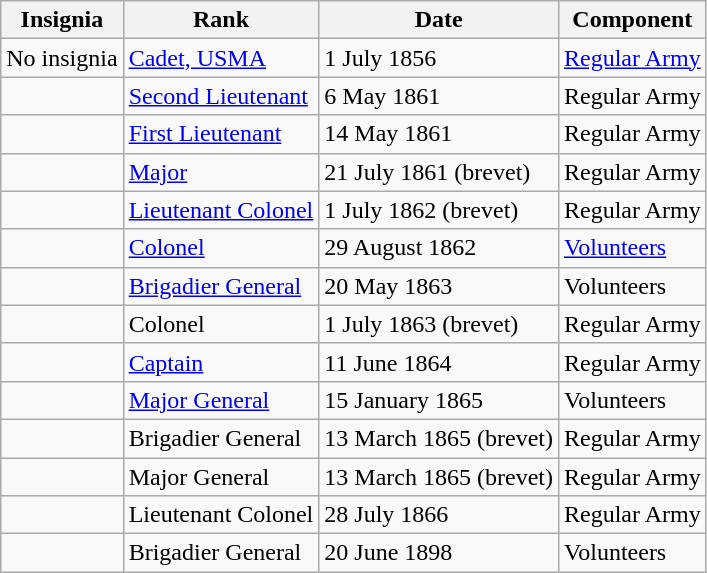<table class="wikitable">
<tr>
<th>Insignia</th>
<th>Rank</th>
<th>Date</th>
<th>Component</th>
</tr>
<tr>
<td>No insignia</td>
<td><a href='#'>Cadet, USMA</a></td>
<td>1 July 1856</td>
<td><a href='#'>Regular Army</a></td>
</tr>
<tr>
<td></td>
<td><a href='#'>Second Lieutenant</a></td>
<td>6 May 1861</td>
<td>Regular Army</td>
</tr>
<tr>
<td></td>
<td><a href='#'>First Lieutenant</a></td>
<td>14 May 1861</td>
<td>Regular Army</td>
</tr>
<tr>
<td></td>
<td><a href='#'>Major</a></td>
<td>21 July 1861 (brevet)</td>
<td>Regular Army</td>
</tr>
<tr>
<td></td>
<td><a href='#'>Lieutenant Colonel</a></td>
<td>1 July 1862 (brevet)</td>
<td>Regular Army</td>
</tr>
<tr>
<td></td>
<td><a href='#'>Colonel</a></td>
<td>29 August 1862</td>
<td><a href='#'>Volunteers</a></td>
</tr>
<tr>
<td></td>
<td><a href='#'>Brigadier General</a></td>
<td>20 May 1863</td>
<td>Volunteers</td>
</tr>
<tr>
<td></td>
<td>Colonel</td>
<td>1 July 1863 (brevet)</td>
<td>Regular Army</td>
</tr>
<tr>
<td></td>
<td><a href='#'>Captain</a></td>
<td>11 June 1864</td>
<td>Regular Army</td>
</tr>
<tr>
<td></td>
<td><a href='#'>Major General</a></td>
<td>15 January 1865</td>
<td>Volunteers</td>
</tr>
<tr>
<td></td>
<td>Brigadier General</td>
<td>13 March 1865 (brevet)</td>
<td>Regular Army</td>
</tr>
<tr>
<td></td>
<td>Major General</td>
<td>13 March 1865 (brevet)</td>
<td>Regular Army</td>
</tr>
<tr>
<td></td>
<td>Lieutenant Colonel</td>
<td>28 July 1866</td>
<td>Regular Army</td>
</tr>
<tr>
<td></td>
<td>Brigadier General</td>
<td>20 June 1898</td>
<td>Volunteers</td>
</tr>
</table>
